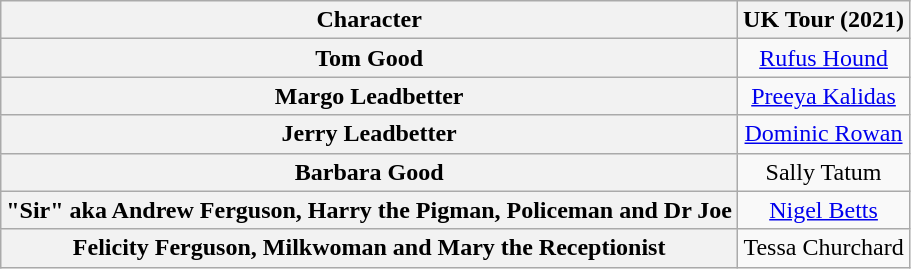<table class="wikitable">
<tr>
<th>Character</th>
<th>UK Tour (2021)</th>
</tr>
<tr>
<th>Tom Good</th>
<td align="center"><a href='#'>Rufus Hound</a></td>
</tr>
<tr>
<th>Margo Leadbetter</th>
<td align="center"><a href='#'>Preeya Kalidas</a></td>
</tr>
<tr>
<th>Jerry Leadbetter</th>
<td align="center"><a href='#'>Dominic Rowan</a></td>
</tr>
<tr>
<th>Barbara Good</th>
<td align="center">Sally Tatum</td>
</tr>
<tr>
<th>"Sir" aka Andrew Ferguson, Harry the Pigman, Policeman and Dr Joe</th>
<td align="center"><a href='#'>Nigel Betts</a></td>
</tr>
<tr>
<th>Felicity Ferguson, Milkwoman and Mary the Receptionist</th>
<td align="center">Tessa Churchard</td>
</tr>
</table>
